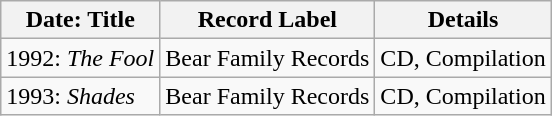<table class="wikitable">
<tr>
<th>Date: Title</th>
<th>Record Label</th>
<th>Details</th>
</tr>
<tr>
<td>1992: <em>The Fool</em></td>
<td>Bear Family Records</td>
<td>CD, Compilation</td>
</tr>
<tr>
<td>1993: <em>Shades</em></td>
<td>Bear Family Records</td>
<td>CD, Compilation</td>
</tr>
</table>
